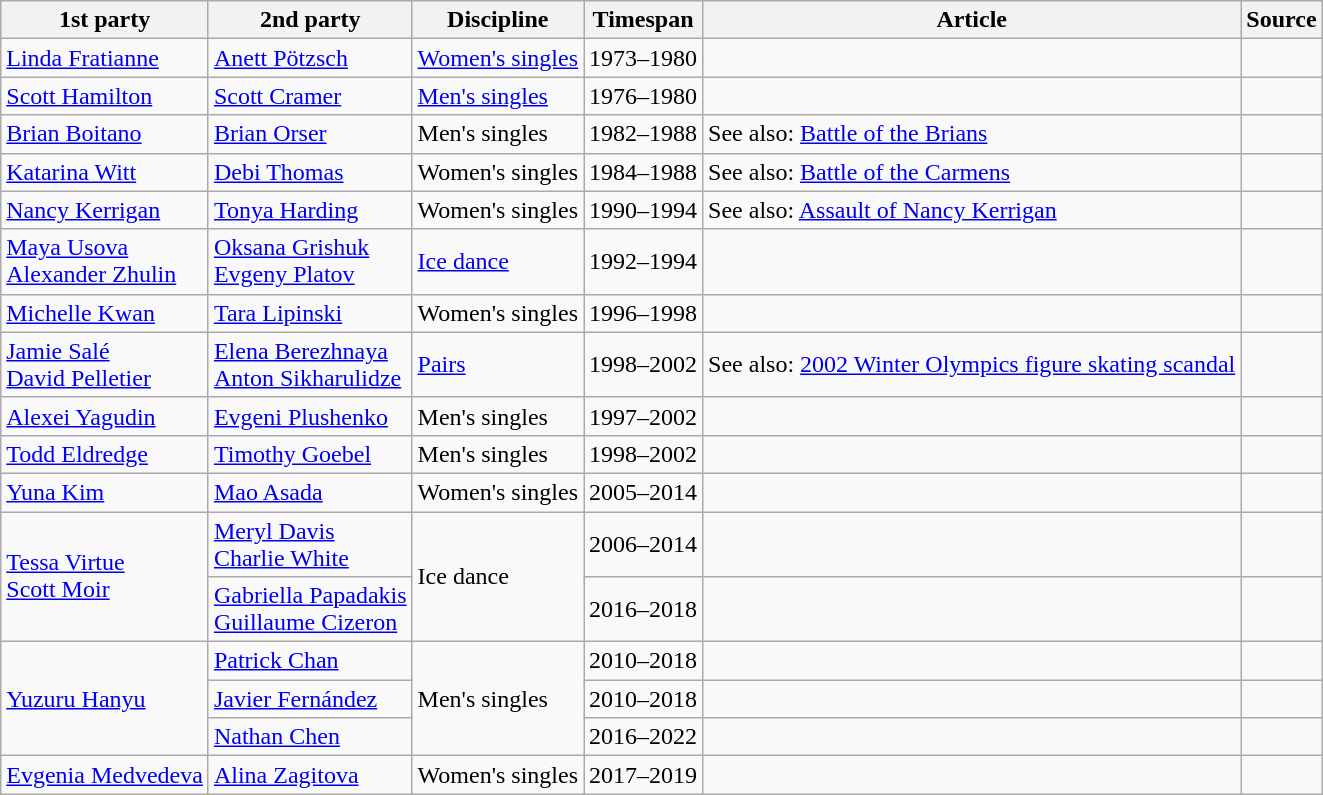<table class="wikitable">
<tr>
<th>1st party</th>
<th>2nd party</th>
<th>Discipline</th>
<th>Timespan</th>
<th>Article</th>
<th class="unsortable">Source</th>
</tr>
<tr>
<td> <a href='#'>Linda Fratianne</a></td>
<td> <a href='#'>Anett Pötzsch</a></td>
<td><a href='#'>Women's singles</a></td>
<td>1973–1980</td>
<td></td>
<td></td>
</tr>
<tr>
<td> <a href='#'>Scott Hamilton</a></td>
<td> <a href='#'>Scott Cramer</a></td>
<td><a href='#'>Men's singles</a></td>
<td>1976–1980</td>
<td></td>
<td></td>
</tr>
<tr>
<td> <a href='#'>Brian Boitano</a></td>
<td> <a href='#'>Brian Orser</a></td>
<td>Men's singles</td>
<td>1982–1988</td>
<td>See also: <a href='#'>Battle of the Brians</a></td>
<td></td>
</tr>
<tr>
<td> <a href='#'>Katarina Witt</a></td>
<td> <a href='#'>Debi Thomas</a></td>
<td>Women's singles</td>
<td>1984–1988</td>
<td>See also: <a href='#'>Battle of the Carmens</a></td>
<td></td>
</tr>
<tr>
<td> <a href='#'>Nancy Kerrigan</a></td>
<td> <a href='#'>Tonya Harding</a></td>
<td>Women's singles</td>
<td>1990–1994</td>
<td>See also: <a href='#'>Assault of Nancy Kerrigan</a></td>
<td></td>
</tr>
<tr>
<td> <a href='#'>Maya Usova</a><br> <a href='#'>Alexander Zhulin</a></td>
<td> <a href='#'>Oksana Grishuk</a><br> <a href='#'>Evgeny Platov</a></td>
<td><a href='#'>Ice dance</a></td>
<td>1992–1994</td>
<td></td>
<td></td>
</tr>
<tr>
<td> <a href='#'>Michelle Kwan</a></td>
<td> <a href='#'>Tara Lipinski</a></td>
<td>Women's singles</td>
<td>1996–1998</td>
<td></td>
<td></td>
</tr>
<tr>
<td> <a href='#'>Jamie Salé</a><br> <a href='#'>David Pelletier</a></td>
<td> <a href='#'>Elena Berezhnaya</a><br> <a href='#'>Anton Sikharulidze</a></td>
<td><a href='#'>Pairs</a></td>
<td>1998–2002</td>
<td>See also: <a href='#'>2002 Winter Olympics figure skating scandal</a></td>
<td></td>
</tr>
<tr>
<td> <a href='#'>Alexei Yagudin</a></td>
<td> <a href='#'>Evgeni Plushenko</a></td>
<td>Men's singles</td>
<td>1997–2002</td>
<td></td>
<td></td>
</tr>
<tr>
<td> <a href='#'>Todd Eldredge</a></td>
<td> <a href='#'>Timothy Goebel</a></td>
<td>Men's singles</td>
<td>1998–2002</td>
<td></td>
<td></td>
</tr>
<tr>
<td> <a href='#'>Yuna Kim</a></td>
<td> <a href='#'>Mao Asada</a></td>
<td>Women's singles</td>
<td>2005–2014</td>
<td></td>
<td></td>
</tr>
<tr>
<td rowspan=2> <a href='#'>Tessa Virtue</a><br> <a href='#'>Scott Moir</a></td>
<td> <a href='#'>Meryl Davis</a><br> <a href='#'>Charlie White</a></td>
<td rowspan=2>Ice dance</td>
<td>2006–2014</td>
<td></td>
<td></td>
</tr>
<tr>
<td> <a href='#'>Gabriella Papadakis</a><br> <a href='#'>Guillaume Cizeron</a></td>
<td>2016–2018</td>
<td></td>
<td></td>
</tr>
<tr>
<td rowspan=3> <a href='#'>Yuzuru Hanyu</a></td>
<td> <a href='#'>Patrick Chan</a></td>
<td rowspan=3>Men's singles</td>
<td>2010–2018</td>
<td></td>
<td></td>
</tr>
<tr>
<td> <a href='#'>Javier Fernández</a></td>
<td>2010–2018</td>
<td></td>
<td></td>
</tr>
<tr>
<td> <a href='#'>Nathan Chen</a></td>
<td>2016–2022</td>
<td></td>
<td></td>
</tr>
<tr>
<td> <a href='#'>Evgenia Medvedeva</a></td>
<td> <a href='#'>Alina Zagitova</a></td>
<td>Women's singles</td>
<td>2017–2019</td>
<td></td>
<td></td>
</tr>
</table>
